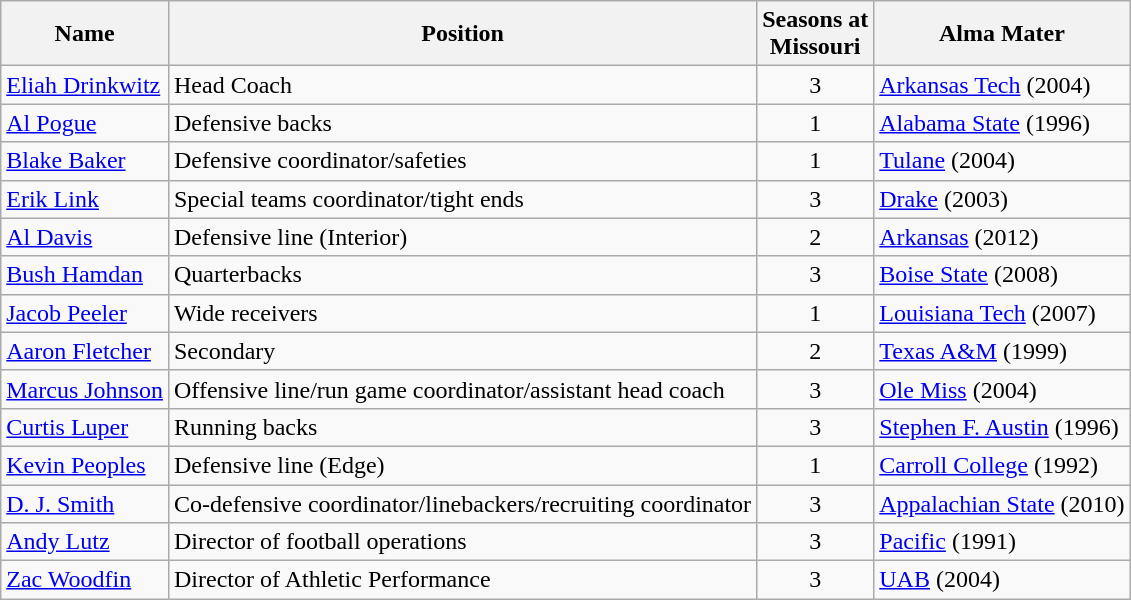<table class="wikitable">
<tr>
<th>Name</th>
<th>Position</th>
<th>Seasons at<br>Missouri</th>
<th>Alma Mater</th>
</tr>
<tr>
<td><a href='#'>Eliah Drinkwitz</a></td>
<td>Head Coach</td>
<td align=center>3</td>
<td><a href='#'>Arkansas Tech</a> (2004)</td>
</tr>
<tr>
<td><a href='#'>Al Pogue</a></td>
<td>Defensive backs</td>
<td align=center>1</td>
<td><a href='#'>Alabama State</a> (1996)</td>
</tr>
<tr>
<td><a href='#'>Blake Baker</a></td>
<td>Defensive coordinator/safeties</td>
<td align=center>1</td>
<td><a href='#'>Tulane</a> (2004)</td>
</tr>
<tr>
<td><a href='#'>Erik Link</a></td>
<td>Special teams coordinator/tight ends</td>
<td align=center>3</td>
<td><a href='#'>Drake</a> (2003)</td>
</tr>
<tr>
<td><a href='#'>Al Davis</a></td>
<td>Defensive line (Interior)</td>
<td align=center>2</td>
<td><a href='#'>Arkansas</a> (2012)</td>
</tr>
<tr>
<td><a href='#'>Bush Hamdan</a></td>
<td>Quarterbacks</td>
<td align=center>3</td>
<td><a href='#'>Boise State</a> (2008)</td>
</tr>
<tr>
<td><a href='#'>Jacob Peeler</a></td>
<td>Wide receivers</td>
<td align=center>1</td>
<td><a href='#'>Louisiana Tech</a> (2007)</td>
</tr>
<tr>
<td><a href='#'>Aaron Fletcher</a></td>
<td>Secondary</td>
<td align=center>2</td>
<td><a href='#'>Texas A&M</a> (1999)</td>
</tr>
<tr>
<td><a href='#'>Marcus Johnson</a></td>
<td>Offensive line/run game coordinator/assistant head coach</td>
<td align=center>3</td>
<td><a href='#'>Ole Miss</a> (2004)</td>
</tr>
<tr>
<td><a href='#'>Curtis Luper</a></td>
<td>Running backs</td>
<td align=center>3</td>
<td><a href='#'>Stephen F. Austin</a> (1996)</td>
</tr>
<tr>
<td><a href='#'>Kevin Peoples</a></td>
<td>Defensive line (Edge)</td>
<td align=center>1</td>
<td><a href='#'>Carroll College</a> (1992)</td>
</tr>
<tr>
<td><a href='#'>D. J. Smith</a></td>
<td>Co-defensive coordinator/linebackers/recruiting coordinator</td>
<td align=center>3</td>
<td><a href='#'>Appalachian State</a> (2010)</td>
</tr>
<tr>
<td><a href='#'>Andy Lutz</a></td>
<td>Director of football operations</td>
<td align=center>3</td>
<td><a href='#'>Pacific</a> (1991)</td>
</tr>
<tr>
<td><a href='#'>Zac Woodfin</a></td>
<td>Director of Athletic Performance</td>
<td align=center>3</td>
<td><a href='#'>UAB</a> (2004)</td>
</tr>
</table>
